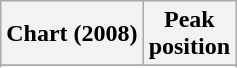<table class="wikitable sortable plainrowheaders" style="text-align:center">
<tr>
<th>Chart (2008)</th>
<th>Peak<br>position</th>
</tr>
<tr>
</tr>
<tr>
</tr>
<tr>
</tr>
<tr>
</tr>
<tr>
</tr>
<tr>
</tr>
<tr>
</tr>
<tr>
</tr>
<tr>
</tr>
</table>
